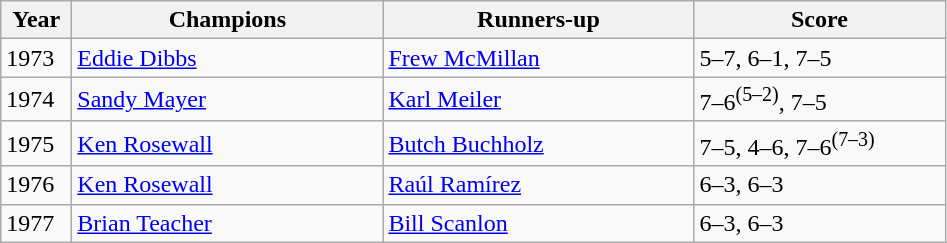<table class="wikitable">
<tr>
<th style="width:40px">Year</th>
<th style="width:200px">Champions</th>
<th style="width:200px">Runners-up</th>
<th style="width:160px" class="unsortable">Score</th>
</tr>
<tr>
<td>1973</td>
<td> <a href='#'>Eddie Dibbs</a></td>
<td> <a href='#'>Frew McMillan</a></td>
<td>5–7, 6–1, 7–5</td>
</tr>
<tr>
<td>1974</td>
<td> <a href='#'>Sandy Mayer</a></td>
<td> <a href='#'>Karl Meiler</a></td>
<td>7–6<sup>(5–2)</sup>, 7–5</td>
</tr>
<tr>
<td>1975</td>
<td> <a href='#'>Ken Rosewall</a></td>
<td> <a href='#'>Butch Buchholz</a></td>
<td>7–5, 4–6, 7–6<sup>(7–3)</sup></td>
</tr>
<tr>
<td>1976</td>
<td> <a href='#'>Ken Rosewall</a></td>
<td> <a href='#'>Raúl Ramírez</a></td>
<td>6–3, 6–3</td>
</tr>
<tr>
<td>1977</td>
<td> <a href='#'>Brian Teacher</a></td>
<td> <a href='#'>Bill Scanlon</a></td>
<td>6–3, 6–3</td>
</tr>
</table>
